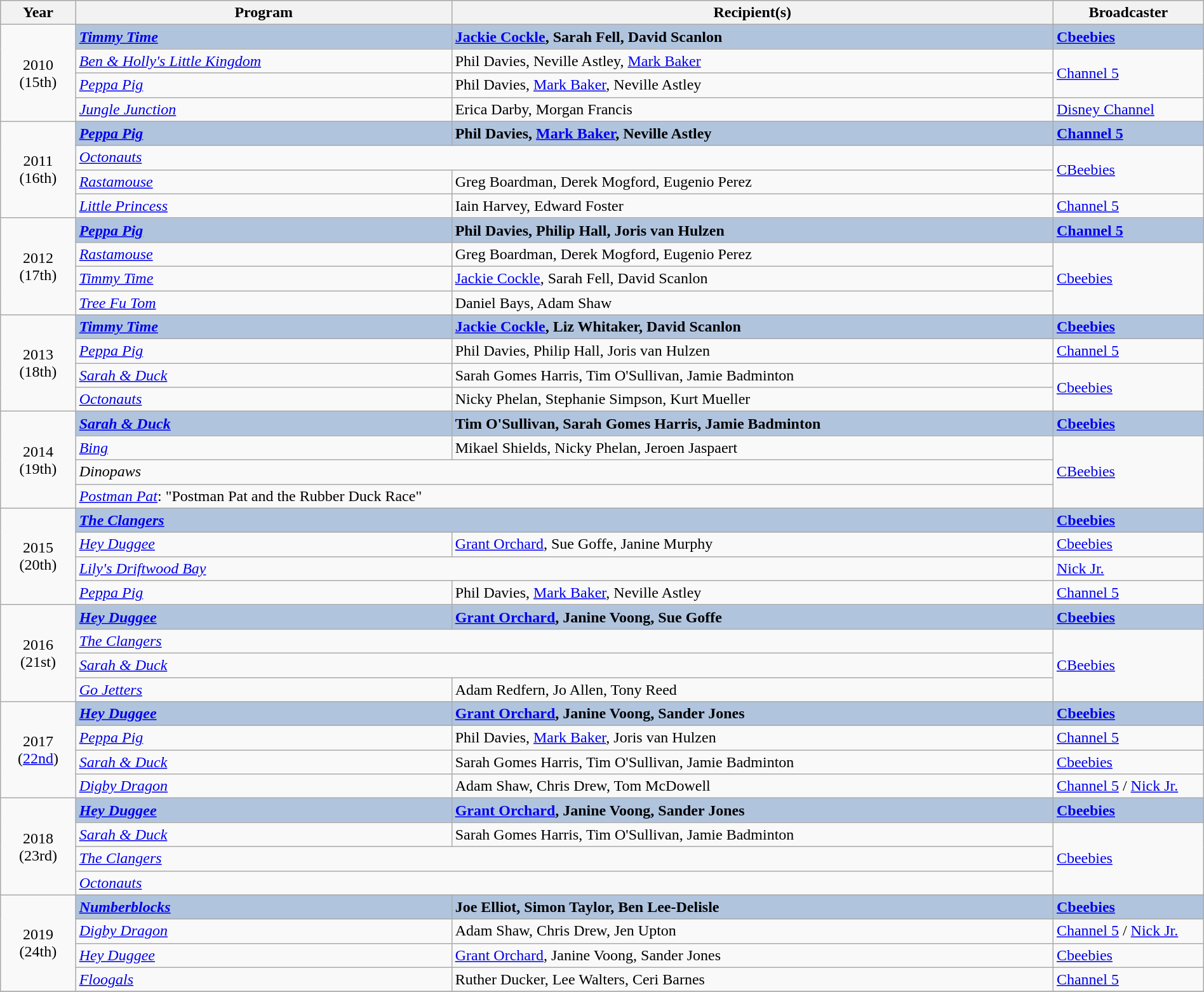<table class="wikitable" style="width:100%">
<tr bgcolor="#CCCCCC" align="center">
<th width="5%">Year</th>
<th width="25%">Program</th>
<th width="40%">Recipient(s)</th>
<th width="10%">Broadcaster</th>
</tr>
<tr>
<td rowspan="4" style="text-align:center;">2010<br>(15th)<br></td>
<td style="background:#B0C4DE;"><strong><em><a href='#'>Timmy Time</a></em></strong></td>
<td style="background:#B0C4DE;"><strong><a href='#'>Jackie Cockle</a>, Sarah Fell, David Scanlon</strong></td>
<td style="background:#B0C4DE;"><strong><a href='#'>Cbeebies</a></strong></td>
</tr>
<tr>
<td><em><a href='#'>Ben & Holly's Little Kingdom</a></em></td>
<td>Phil Davies, Neville Astley, <a href='#'>Mark Baker</a></td>
<td rowspan="2"><a href='#'>Channel 5</a></td>
</tr>
<tr>
<td><em><a href='#'>Peppa Pig</a></em></td>
<td>Phil Davies, <a href='#'>Mark Baker</a>, Neville Astley</td>
</tr>
<tr>
<td><em><a href='#'>Jungle Junction</a></em></td>
<td>Erica Darby, Morgan Francis</td>
<td><a href='#'>Disney Channel</a></td>
</tr>
<tr>
<td rowspan="4" style="text-align:center;">2011<br>(16th)<br></td>
<td style="background:#B0C4DE;"><strong><em><a href='#'>Peppa Pig</a></em></strong></td>
<td style="background:#B0C4DE;"><strong>Phil Davies, <a href='#'>Mark Baker</a>, Neville Astley</strong></td>
<td style="background:#B0C4DE;"><strong><a href='#'>Channel 5</a></strong></td>
</tr>
<tr>
<td colspan="2"><em><a href='#'>Octonauts</a></em></td>
<td rowspan="2"><a href='#'>CBeebies</a></td>
</tr>
<tr>
<td><em><a href='#'>Rastamouse</a></em></td>
<td>Greg Boardman, Derek Mogford, Eugenio Perez</td>
</tr>
<tr>
<td><em><a href='#'>Little Princess</a></em></td>
<td>Iain Harvey, Edward Foster</td>
<td><a href='#'>Channel 5</a></td>
</tr>
<tr>
<td rowspan="4" style="text-align:center;">2012<br>(17th)<br></td>
<td style="background:#B0C4DE;"><strong><em><a href='#'>Peppa Pig</a></em></strong></td>
<td style="background:#B0C4DE;"><strong>Phil Davies, Philip Hall, Joris van Hulzen</strong></td>
<td style="background:#B0C4DE;"><strong><a href='#'>Channel 5</a></strong></td>
</tr>
<tr>
<td><em><a href='#'>Rastamouse</a></em></td>
<td>Greg Boardman, Derek Mogford, Eugenio Perez</td>
<td rowspan="3"><a href='#'>Cbeebies</a></td>
</tr>
<tr>
<td><em><a href='#'>Timmy Time</a></em></td>
<td><a href='#'>Jackie Cockle</a>, Sarah Fell, David Scanlon</td>
</tr>
<tr>
<td><em><a href='#'>Tree Fu Tom</a></em></td>
<td>Daniel Bays, Adam Shaw</td>
</tr>
<tr>
<td rowspan="4" style="text-align:center;">2013<br>(18th)<br></td>
<td style="background:#B0C4DE;"><strong><em><a href='#'>Timmy Time</a></em></strong></td>
<td style="background:#B0C4DE;"><strong><a href='#'>Jackie Cockle</a>, Liz Whitaker, David Scanlon</strong></td>
<td style="background:#B0C4DE;"><strong><a href='#'>Cbeebies</a></strong></td>
</tr>
<tr>
<td><em><a href='#'>Peppa Pig</a></em></td>
<td>Phil Davies, Philip Hall, Joris van Hulzen</td>
<td><a href='#'>Channel 5</a></td>
</tr>
<tr>
<td><em><a href='#'>Sarah & Duck</a></em></td>
<td>Sarah Gomes Harris, Tim O'Sullivan, Jamie Badminton</td>
<td rowspan="2"><a href='#'>Cbeebies</a></td>
</tr>
<tr>
<td><em><a href='#'>Octonauts</a></em></td>
<td>Nicky Phelan, Stephanie Simpson, Kurt Mueller</td>
</tr>
<tr>
<td rowspan="4" style="text-align:center;">2014<br>(19th)<br></td>
<td style="background:#B0C4DE;"><strong><em><a href='#'>Sarah & Duck</a></em></strong></td>
<td style="background:#B0C4DE;"><strong>Tim O'Sullivan, Sarah Gomes Harris, Jamie Badminton</strong></td>
<td style="background:#B0C4DE;"><strong><a href='#'>Cbeebies</a></strong></td>
</tr>
<tr>
<td><em><a href='#'>Bing</a></em></td>
<td>Mikael Shields, Nicky Phelan, Jeroen Jaspaert</td>
<td rowspan="3"><a href='#'>CBeebies</a></td>
</tr>
<tr>
<td colspan="2"><em>Dinopaws</em></td>
</tr>
<tr>
<td colspan="2"><em><a href='#'>Postman Pat</a></em>: "Postman Pat and the Rubber Duck Race"</td>
</tr>
<tr>
<td rowspan="4" style="text-align:center;">2015<br>(20th)<br></td>
<td colspan="2" style="background:#B0C4DE;"><strong><em><a href='#'>The Clangers</a></em></strong></td>
<td style="background:#B0C4DE;"><strong><a href='#'>Cbeebies</a></strong></td>
</tr>
<tr>
<td><em><a href='#'>Hey Duggee</a></em></td>
<td><a href='#'>Grant Orchard</a>, Sue Goffe, Janine Murphy</td>
<td><a href='#'>Cbeebies</a></td>
</tr>
<tr>
<td colspan="2"><em><a href='#'>Lily's Driftwood Bay</a></em></td>
<td><a href='#'>Nick Jr.</a></td>
</tr>
<tr>
<td><em><a href='#'>Peppa Pig</a></em></td>
<td>Phil Davies, <a href='#'>Mark Baker</a>, Neville Astley</td>
<td><a href='#'>Channel 5</a></td>
</tr>
<tr>
<td rowspan="4" style="text-align:center;">2016<br>(21st)<br></td>
<td style="background:#B0C4DE;"><strong><em><a href='#'>Hey Duggee</a></em></strong></td>
<td style="background:#B0C4DE;"><strong><a href='#'>Grant Orchard</a>, Janine Voong, Sue Goffe</strong></td>
<td style="background:#B0C4DE;"><strong><a href='#'>Cbeebies</a></strong></td>
</tr>
<tr>
<td colspan="2"><em><a href='#'>The Clangers</a></em></td>
<td rowspan="3"><a href='#'>CBeebies</a></td>
</tr>
<tr>
<td colspan="2"><em><a href='#'>Sarah & Duck</a></em></td>
</tr>
<tr>
<td><em><a href='#'>Go Jetters</a></em></td>
<td>Adam Redfern, Jo Allen, Tony Reed</td>
</tr>
<tr>
<td rowspan="4" style="text-align:center;">2017<br>(<a href='#'>22nd</a>)<br></td>
<td style="background:#B0C4DE;"><strong><em><a href='#'>Hey Duggee</a></em></strong></td>
<td style="background:#B0C4DE;"><strong><a href='#'>Grant Orchard</a>, Janine Voong, Sander Jones </strong></td>
<td style="background:#B0C4DE;"><strong><a href='#'>Cbeebies</a></strong></td>
</tr>
<tr>
<td><em><a href='#'>Peppa Pig</a></em></td>
<td>Phil Davies, <a href='#'>Mark Baker</a>, Joris van Hulzen</td>
<td><a href='#'>Channel 5</a></td>
</tr>
<tr>
<td><em><a href='#'>Sarah & Duck</a></em></td>
<td>Sarah Gomes Harris, Tim O'Sullivan, Jamie Badminton</td>
<td><a href='#'>Cbeebies</a></td>
</tr>
<tr>
<td><em><a href='#'>Digby Dragon</a></em></td>
<td>Adam Shaw, Chris Drew, Tom McDowell</td>
<td><a href='#'>Channel 5</a> / <a href='#'>Nick Jr.</a></td>
</tr>
<tr>
<td rowspan="4" style="text-align:center;">2018<br>(23rd)<br></td>
<td style="background:#B0C4DE;"><strong><em><a href='#'>Hey Duggee</a></em></strong></td>
<td style="background:#B0C4DE;"><strong><a href='#'>Grant Orchard</a>, Janine Voong, Sander Jones</strong></td>
<td style="background:#B0C4DE;"><strong><a href='#'>Cbeebies</a></strong></td>
</tr>
<tr>
<td><em><a href='#'>Sarah & Duck</a></em></td>
<td>Sarah Gomes Harris, Tim O'Sullivan, Jamie Badminton</td>
<td rowspan="3"><a href='#'>Cbeebies</a></td>
</tr>
<tr>
<td colspan="2"><em><a href='#'>The Clangers</a></em></td>
</tr>
<tr>
<td colspan="2"><em><a href='#'>Octonauts</a></em></td>
</tr>
<tr>
<td rowspan="4" style="text-align:center;">2019<br>(24th)<br></td>
<td style="background:#B0C4DE;"><strong><em><a href='#'>Numberblocks</a></em></strong></td>
<td style="background:#B0C4DE;"><strong>Joe Elliot, Simon Taylor, Ben Lee-Delisle</strong></td>
<td style="background:#B0C4DE;"><strong><a href='#'>Cbeebies</a></strong></td>
</tr>
<tr>
<td><em><a href='#'>Digby Dragon</a></em></td>
<td>Adam Shaw, Chris Drew, Jen Upton</td>
<td><a href='#'>Channel 5</a> / <a href='#'>Nick Jr.</a></td>
</tr>
<tr>
<td><em><a href='#'>Hey Duggee</a></em></td>
<td><a href='#'>Grant Orchard</a>, Janine Voong, Sander Jones</td>
<td><a href='#'>Cbeebies</a></td>
</tr>
<tr>
<td><em><a href='#'>Floogals</a></em></td>
<td>Ruther Ducker, Lee Walters, Ceri Barnes</td>
<td><a href='#'>Channel 5</a></td>
</tr>
<tr>
</tr>
</table>
